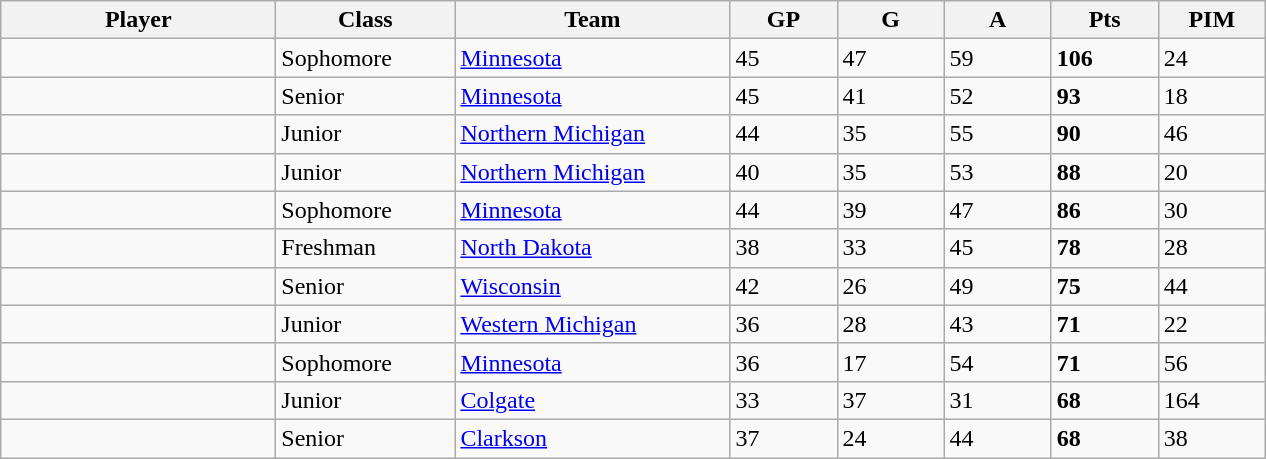<table class="wikitable sortable">
<tr>
<th style="width: 11em;">Player</th>
<th style="width: 7em;">Class</th>
<th style="width: 11em;">Team</th>
<th style="width: 4em;">GP</th>
<th style="width: 4em;">G</th>
<th style="width: 4em;">A</th>
<th style="width: 4em;">Pts</th>
<th style="width: 4em;">PIM</th>
</tr>
<tr>
<td></td>
<td>Sophomore</td>
<td><a href='#'>Minnesota</a></td>
<td>45</td>
<td>47</td>
<td>59</td>
<td><strong>106</strong></td>
<td>24</td>
</tr>
<tr>
<td></td>
<td>Senior</td>
<td><a href='#'>Minnesota</a></td>
<td>45</td>
<td>41</td>
<td>52</td>
<td><strong>93</strong></td>
<td>18</td>
</tr>
<tr>
<td></td>
<td>Junior</td>
<td><a href='#'>Northern Michigan</a></td>
<td>44</td>
<td>35</td>
<td>55</td>
<td><strong>90</strong></td>
<td>46</td>
</tr>
<tr>
<td></td>
<td>Junior</td>
<td><a href='#'>Northern Michigan</a></td>
<td>40</td>
<td>35</td>
<td>53</td>
<td><strong>88</strong></td>
<td>20</td>
</tr>
<tr>
<td></td>
<td>Sophomore</td>
<td><a href='#'>Minnesota</a></td>
<td>44</td>
<td>39</td>
<td>47</td>
<td><strong>86</strong></td>
<td>30</td>
</tr>
<tr>
<td></td>
<td>Freshman</td>
<td><a href='#'>North Dakota</a></td>
<td>38</td>
<td>33</td>
<td>45</td>
<td><strong>78</strong></td>
<td>28</td>
</tr>
<tr>
<td></td>
<td>Senior</td>
<td><a href='#'>Wisconsin</a></td>
<td>42</td>
<td>26</td>
<td>49</td>
<td><strong>75</strong></td>
<td>44</td>
</tr>
<tr>
<td></td>
<td>Junior</td>
<td><a href='#'>Western Michigan</a></td>
<td>36</td>
<td>28</td>
<td>43</td>
<td><strong>71</strong></td>
<td>22</td>
</tr>
<tr>
<td></td>
<td>Sophomore</td>
<td><a href='#'>Minnesota</a></td>
<td>36</td>
<td>17</td>
<td>54</td>
<td><strong>71</strong></td>
<td>56</td>
</tr>
<tr>
<td></td>
<td>Junior</td>
<td><a href='#'>Colgate</a></td>
<td>33</td>
<td>37</td>
<td>31</td>
<td><strong>68</strong></td>
<td>164</td>
</tr>
<tr>
<td></td>
<td>Senior</td>
<td><a href='#'>Clarkson</a></td>
<td>37</td>
<td>24</td>
<td>44</td>
<td><strong>68</strong></td>
<td>38</td>
</tr>
</table>
